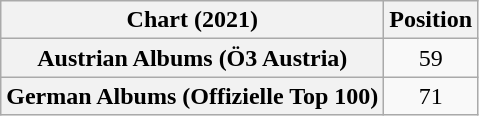<table class="wikitable sortable plainrowheaders" style="text-align:center">
<tr>
<th scope="col">Chart (2021)</th>
<th scope="col">Position</th>
</tr>
<tr>
<th scope="row">Austrian Albums (Ö3 Austria)</th>
<td>59</td>
</tr>
<tr>
<th scope="row">German Albums (Offizielle Top 100)</th>
<td>71</td>
</tr>
</table>
